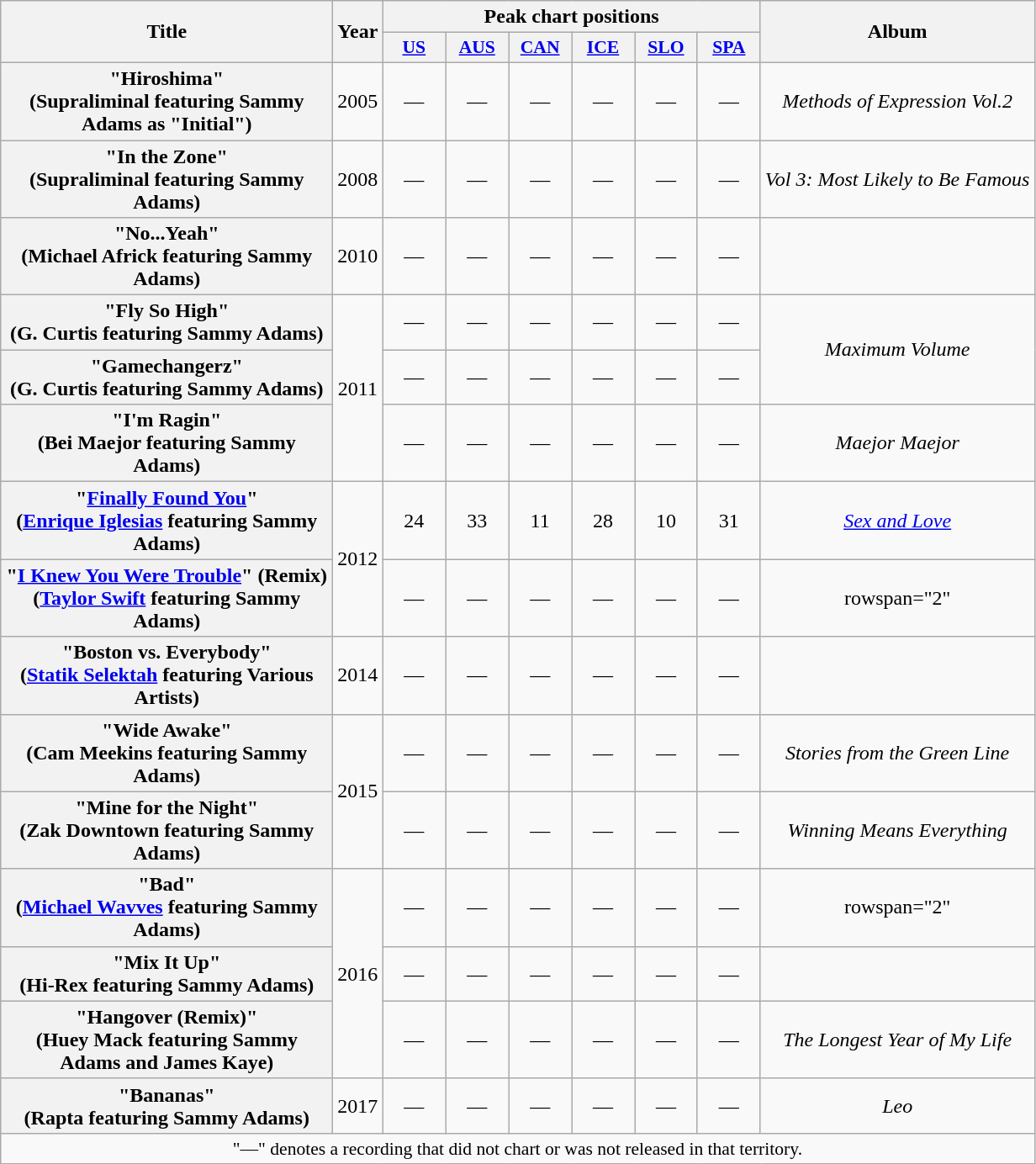<table class="wikitable plainrowheaders" style="text-align:center;">
<tr>
<th scope="col" rowspan="2" style="width:16em;">Title</th>
<th scope="col" rowspan="2">Year</th>
<th scope="col" colspan="6">Peak chart positions</th>
<th scope="col" rowspan="2">Album</th>
</tr>
<tr>
<th scope="col" style="width:3em;font-size:90%;"><a href='#'>US</a></th>
<th scope="col" style="width:3em;font-size:90%;"><a href='#'>AUS</a></th>
<th scope="col" style="width:3em;font-size:90%;"><a href='#'>CAN</a></th>
<th scope="col" style="width:3em;font-size:90%;"><a href='#'>ICE</a></th>
<th scope="col" style="width:3em;font-size:90%;"><a href='#'>SLO</a></th>
<th scope="col" style="width:3em;font-size:90%;"><a href='#'>SPA</a></th>
</tr>
<tr>
<th scope="row">"Hiroshima"<br><span>(Supraliminal featuring Sammy Adams as "Initial")</span></th>
<td>2005</td>
<td>—</td>
<td>—</td>
<td>—</td>
<td>—</td>
<td>—</td>
<td>—</td>
<td><em>Methods of Expression Vol.2</em></td>
</tr>
<tr>
<th scope="row">"In the Zone"<br><span>(Supraliminal featuring Sammy Adams)</span></th>
<td>2008</td>
<td>—</td>
<td>—</td>
<td>—</td>
<td>—</td>
<td>—</td>
<td>—</td>
<td><em>Vol 3: Most Likely to Be Famous</em></td>
</tr>
<tr>
<th scope="row">"No...Yeah"<br><span>(Michael Africk featuring Sammy Adams)</span></th>
<td>2010</td>
<td>—</td>
<td>—</td>
<td>—</td>
<td>—</td>
<td>—</td>
<td>—</td>
<td></td>
</tr>
<tr>
<th scope="row">"Fly So High"<br><span>(G. Curtis featuring Sammy Adams)</span></th>
<td rowspan="3">2011</td>
<td>—</td>
<td>—</td>
<td>—</td>
<td>—</td>
<td>—</td>
<td>—</td>
<td rowspan="2"><em>Maximum Volume</em></td>
</tr>
<tr>
<th scope="row">"Gamechangerz"<br><span>(G. Curtis featuring Sammy Adams)</span></th>
<td>—</td>
<td>—</td>
<td>—</td>
<td>—</td>
<td>—</td>
<td>—</td>
</tr>
<tr>
<th scope="row">"I'm Ragin"<br><span>(Bei Maejor featuring Sammy Adams)</span></th>
<td>—</td>
<td>—</td>
<td>—</td>
<td>—</td>
<td>—</td>
<td>—</td>
<td><em>Maejor Maejor</em></td>
</tr>
<tr>
<th scope="row">"<a href='#'>Finally Found You</a>"<br><span>(<a href='#'>Enrique Iglesias</a> featuring Sammy Adams)</span></th>
<td rowspan="2">2012</td>
<td>24</td>
<td>33</td>
<td>11</td>
<td>28</td>
<td>10</td>
<td>31</td>
<td><em><a href='#'>Sex and Love</a></em></td>
</tr>
<tr>
<th scope="row">"<a href='#'>I Knew You Were Trouble</a>" (Remix)<br><span>(<a href='#'>Taylor Swift</a> featuring Sammy Adams)</span></th>
<td>—</td>
<td>—</td>
<td>—</td>
<td>—</td>
<td>—</td>
<td>—</td>
<td>rowspan="2" </td>
</tr>
<tr>
<th scope="row">"Boston vs. Everybody"<br><span>(<a href='#'>Statik Selektah</a> featuring Various Artists)</span></th>
<td>2014</td>
<td>—</td>
<td>—</td>
<td>—</td>
<td>—</td>
<td>—</td>
<td>—</td>
</tr>
<tr>
<th scope="row">"Wide Awake"<br><span>(Cam Meekins featuring Sammy Adams)</span></th>
<td rowspan="2">2015</td>
<td>—</td>
<td>—</td>
<td>—</td>
<td>—</td>
<td>—</td>
<td>—</td>
<td><em>Stories from the Green Line</em></td>
</tr>
<tr>
<th scope="row">"Mine for the Night"<br><span>(Zak Downtown featuring Sammy Adams)</span></th>
<td>—</td>
<td>—</td>
<td>—</td>
<td>—</td>
<td>—</td>
<td>—</td>
<td><em>Winning Means Everything</em></td>
</tr>
<tr>
<th scope="row">"Bad"<br><span>(<a href='#'>Michael Wavves</a> featuring Sammy Adams)</span></th>
<td rowspan="3">2016</td>
<td>—</td>
<td>—</td>
<td>—</td>
<td>—</td>
<td>—</td>
<td>—</td>
<td>rowspan="2" </td>
</tr>
<tr>
<th scope="row">"Mix It Up"<br><span>(Hi-Rex featuring Sammy Adams)</span></th>
<td>—</td>
<td>—</td>
<td>—</td>
<td>—</td>
<td>—</td>
<td>—</td>
</tr>
<tr>
<th scope="row">"Hangover (Remix)"<br><span>(Huey Mack featuring Sammy Adams and James Kaye)</span></th>
<td>—</td>
<td>—</td>
<td>—</td>
<td>—</td>
<td>—</td>
<td>—</td>
<td><em>The Longest Year of My Life</em></td>
</tr>
<tr>
<th scope="row">"Bananas"<br><span>(Rapta featuring Sammy Adams)</span></th>
<td>2017</td>
<td>—</td>
<td>—</td>
<td>—</td>
<td>—</td>
<td>—</td>
<td>—</td>
<td><em>Leo</em></td>
</tr>
<tr>
<td colspan="10" style="font-size:90%">"—" denotes a recording that did not chart or was not released in that territory.</td>
</tr>
</table>
